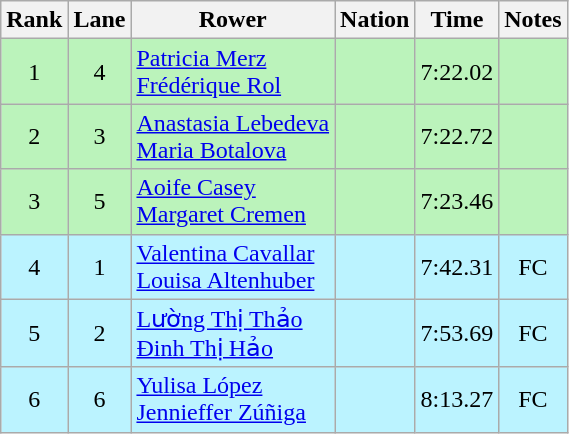<table class="wikitable sortable" style="text-align:center">
<tr>
<th>Rank</th>
<th>Lane</th>
<th>Rower</th>
<th>Nation</th>
<th>Time</th>
<th>Notes</th>
</tr>
<tr bgcolor=bbf3bb>
<td>1</td>
<td>4</td>
<td align="left"><a href='#'>Patricia Merz</a><br><a href='#'>Frédérique Rol</a></td>
<td align="left"></td>
<td>7:22.02</td>
<td></td>
</tr>
<tr bgcolor=bbf3bb>
<td>2</td>
<td>3</td>
<td align="left"><a href='#'>Anastasia Lebedeva</a><br><a href='#'>Maria Botalova</a></td>
<td align="left"></td>
<td>7:22.72</td>
<td></td>
</tr>
<tr bgcolor=bbf3bb>
<td>3</td>
<td>5</td>
<td align="left"><a href='#'>Aoife Casey</a><br><a href='#'>Margaret Cremen</a></td>
<td align="left"></td>
<td>7:23.46</td>
<td></td>
</tr>
<tr bgcolor=bbf3ff>
<td>4</td>
<td>1</td>
<td align="left"><a href='#'>Valentina Cavallar</a><br><a href='#'>Louisa Altenhuber</a></td>
<td align="left"></td>
<td>7:42.31</td>
<td>FC</td>
</tr>
<tr bgcolor=bbf3ff>
<td>5</td>
<td>2</td>
<td align="left"><a href='#'>Lường Thị Thảo</a><br><a href='#'>Đinh Thị Hảo</a></td>
<td align="left"></td>
<td>7:53.69</td>
<td>FC</td>
</tr>
<tr bgcolor=bbf3ff>
<td>6</td>
<td>6</td>
<td align="left"><a href='#'>Yulisa López</a><br><a href='#'>Jennieffer Zúñiga</a></td>
<td align="left"></td>
<td>8:13.27</td>
<td>FC</td>
</tr>
</table>
